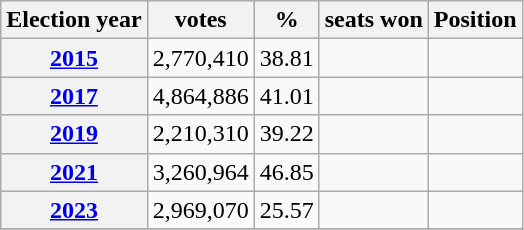<table class="wikitable">
<tr>
<th>Election year</th>
<th>votes</th>
<th>%</th>
<th>seats won</th>
<th>Position</th>
</tr>
<tr>
<th><a href='#'>2015</a></th>
<td>2,770,410</td>
<td>38.81</td>
<td></td>
<td></td>
</tr>
<tr>
<th><a href='#'>2017</a></th>
<td>4,864,886</td>
<td>41.01</td>
<td></td>
<td></td>
</tr>
<tr>
<th><a href='#'>2019</a></th>
<td>2,210,310</td>
<td>39.22</td>
<td></td>
<td></td>
</tr>
<tr>
<th><a href='#'>2021</a></th>
<td>3,260,964</td>
<td>46.85</td>
<td></td>
<td></td>
</tr>
<tr>
<th><a href='#'>2023</a></th>
<td>2,969,070</td>
<td>25.57</td>
<td></td>
<td></td>
</tr>
<tr>
</tr>
</table>
